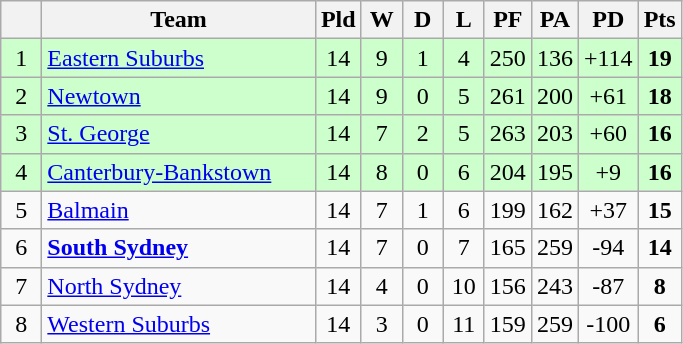<table class="wikitable" style="text-align:center;">
<tr>
<th width="20"></th>
<th width="175">Team</th>
<th width="20">Pld</th>
<th width="20">W</th>
<th width="20">D</th>
<th width="20">L</th>
<th width="20">PF</th>
<th width="20">PA</th>
<th width="20">PD</th>
<th width="20">Pts</th>
</tr>
<tr style="background: #ccffcc;">
<td>1</td>
<td style="text-align:left;"> <a href='#'>Eastern Suburbs</a></td>
<td>14</td>
<td>9</td>
<td>1</td>
<td>4</td>
<td>250</td>
<td>136</td>
<td>+114</td>
<td><strong>19</strong></td>
</tr>
<tr style="background: #ccffcc;">
<td>2</td>
<td style="text-align:left;"> <a href='#'>Newtown</a></td>
<td>14</td>
<td>9</td>
<td>0</td>
<td>5</td>
<td>261</td>
<td>200</td>
<td>+61</td>
<td><strong>18</strong></td>
</tr>
<tr style="background: #ccffcc;">
<td>3</td>
<td style="text-align:left;"> <a href='#'>St. George</a></td>
<td>14</td>
<td>7</td>
<td>2</td>
<td>5</td>
<td>263</td>
<td>203</td>
<td>+60</td>
<td><strong>16</strong></td>
</tr>
<tr style="background: #ccffcc;">
<td>4</td>
<td style="text-align:left;"> <a href='#'>Canterbury-Bankstown</a></td>
<td>14</td>
<td>8</td>
<td>0</td>
<td>6</td>
<td>204</td>
<td>195</td>
<td>+9</td>
<td><strong>16</strong></td>
</tr>
<tr>
<td>5</td>
<td style="text-align:left;"> <a href='#'>Balmain</a></td>
<td>14</td>
<td>7</td>
<td>1</td>
<td>6</td>
<td>199</td>
<td>162</td>
<td>+37</td>
<td><strong>15</strong></td>
</tr>
<tr>
<td>6</td>
<td style="text-align:left;"><strong> <a href='#'>South Sydney</a></strong></td>
<td>14</td>
<td>7</td>
<td>0</td>
<td>7</td>
<td>165</td>
<td>259</td>
<td>-94</td>
<td><strong>14</strong></td>
</tr>
<tr>
<td>7</td>
<td style="text-align:left;"> <a href='#'>North Sydney</a></td>
<td>14</td>
<td>4</td>
<td>0</td>
<td>10</td>
<td>156</td>
<td>243</td>
<td>-87</td>
<td><strong>8</strong></td>
</tr>
<tr>
<td>8</td>
<td style="text-align:left;"> <a href='#'>Western Suburbs</a></td>
<td>14</td>
<td>3</td>
<td>0</td>
<td>11</td>
<td>159</td>
<td>259</td>
<td>-100</td>
<td><strong>6</strong></td>
</tr>
</table>
